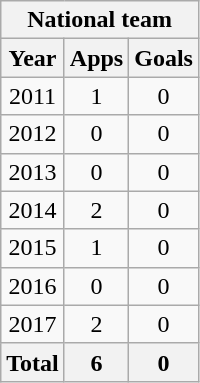<table class="wikitable" style="text-align:center">
<tr>
<th colspan=3>National team</th>
</tr>
<tr>
<th>Year</th>
<th>Apps</th>
<th>Goals</th>
</tr>
<tr>
<td>2011</td>
<td>1</td>
<td>0</td>
</tr>
<tr>
<td>2012</td>
<td>0</td>
<td>0</td>
</tr>
<tr>
<td>2013</td>
<td>0</td>
<td>0</td>
</tr>
<tr>
<td>2014</td>
<td>2</td>
<td>0</td>
</tr>
<tr>
<td>2015</td>
<td>1</td>
<td>0</td>
</tr>
<tr>
<td>2016</td>
<td>0</td>
<td>0</td>
</tr>
<tr>
<td>2017</td>
<td>2</td>
<td>0</td>
</tr>
<tr>
<th>Total</th>
<th>6</th>
<th>0</th>
</tr>
</table>
